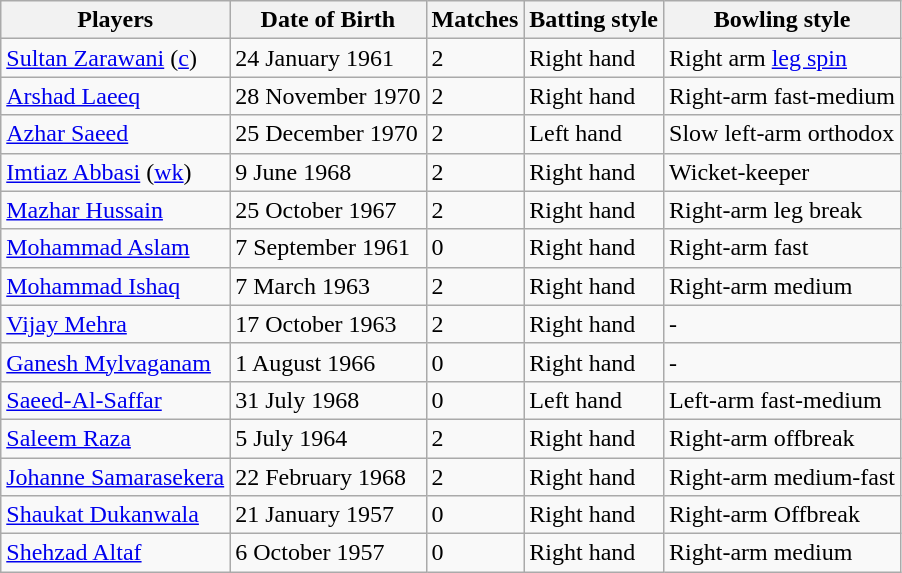<table class="wikitable">
<tr>
<th>Players</th>
<th>Date of Birth</th>
<th>Matches</th>
<th>Batting style</th>
<th>Bowling style</th>
</tr>
<tr>
<td><a href='#'>Sultan Zarawani</a> (<a href='#'>c</a>)</td>
<td>24 January 1961</td>
<td>2</td>
<td>Right hand</td>
<td>Right arm <a href='#'>leg spin</a></td>
</tr>
<tr>
<td><a href='#'>Arshad Laeeq</a></td>
<td>28 November 1970</td>
<td>2</td>
<td>Right hand</td>
<td>Right-arm fast-medium</td>
</tr>
<tr>
<td><a href='#'>Azhar Saeed</a></td>
<td>25 December 1970</td>
<td>2</td>
<td>Left hand</td>
<td>Slow left-arm orthodox</td>
</tr>
<tr>
<td><a href='#'>Imtiaz Abbasi</a> (<a href='#'>wk</a>)</td>
<td>9 June 1968</td>
<td>2</td>
<td>Right hand</td>
<td>Wicket-keeper</td>
</tr>
<tr>
<td><a href='#'>Mazhar Hussain</a></td>
<td>25 October 1967</td>
<td>2</td>
<td>Right hand</td>
<td>Right-arm leg break</td>
</tr>
<tr>
<td><a href='#'>Mohammad Aslam</a></td>
<td>7 September 1961</td>
<td>0</td>
<td>Right hand</td>
<td>Right-arm fast</td>
</tr>
<tr>
<td><a href='#'>Mohammad Ishaq</a></td>
<td>7 March 1963</td>
<td>2</td>
<td>Right hand</td>
<td>Right-arm medium</td>
</tr>
<tr>
<td><a href='#'>Vijay Mehra</a></td>
<td>17 October 1963</td>
<td>2</td>
<td>Right hand</td>
<td>-</td>
</tr>
<tr>
<td><a href='#'>Ganesh Mylvaganam</a></td>
<td>1 August 1966</td>
<td>0</td>
<td>Right hand</td>
<td>-</td>
</tr>
<tr>
<td><a href='#'>Saeed-Al-Saffar</a></td>
<td>31 July 1968</td>
<td>0</td>
<td>Left hand</td>
<td>Left-arm fast-medium</td>
</tr>
<tr>
<td><a href='#'>Saleem Raza</a></td>
<td>5 July 1964</td>
<td>2</td>
<td>Right hand</td>
<td>Right-arm offbreak</td>
</tr>
<tr>
<td><a href='#'>Johanne Samarasekera</a></td>
<td>22 February 1968</td>
<td>2</td>
<td>Right hand</td>
<td>Right-arm medium-fast</td>
</tr>
<tr>
<td><a href='#'>Shaukat Dukanwala</a></td>
<td>21 January 1957</td>
<td>0</td>
<td>Right hand</td>
<td>Right-arm Offbreak</td>
</tr>
<tr>
<td><a href='#'>Shehzad Altaf</a></td>
<td>6 October 1957</td>
<td>0</td>
<td>Right hand</td>
<td>Right-arm medium</td>
</tr>
</table>
